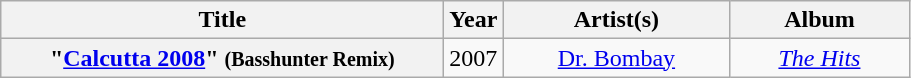<table class="wikitable plainrowheaders" style="text-align:center;">
<tr>
<th scope="col" style="width:18em;">Title</th>
<th scope="col" style="width:1em;">Year</th>
<th scope="col" style="width:9em;">Artist(s)</th>
<th scope="col" style="width:7em;">Album</th>
</tr>
<tr>
<th scope="row">"<a href='#'>Calcutta 2008</a>" <small>(Basshunter Remix)</small></th>
<td>2007</td>
<td><a href='#'>Dr. Bombay</a></td>
<td><em><a href='#'>The Hits</a></em></td>
</tr>
</table>
